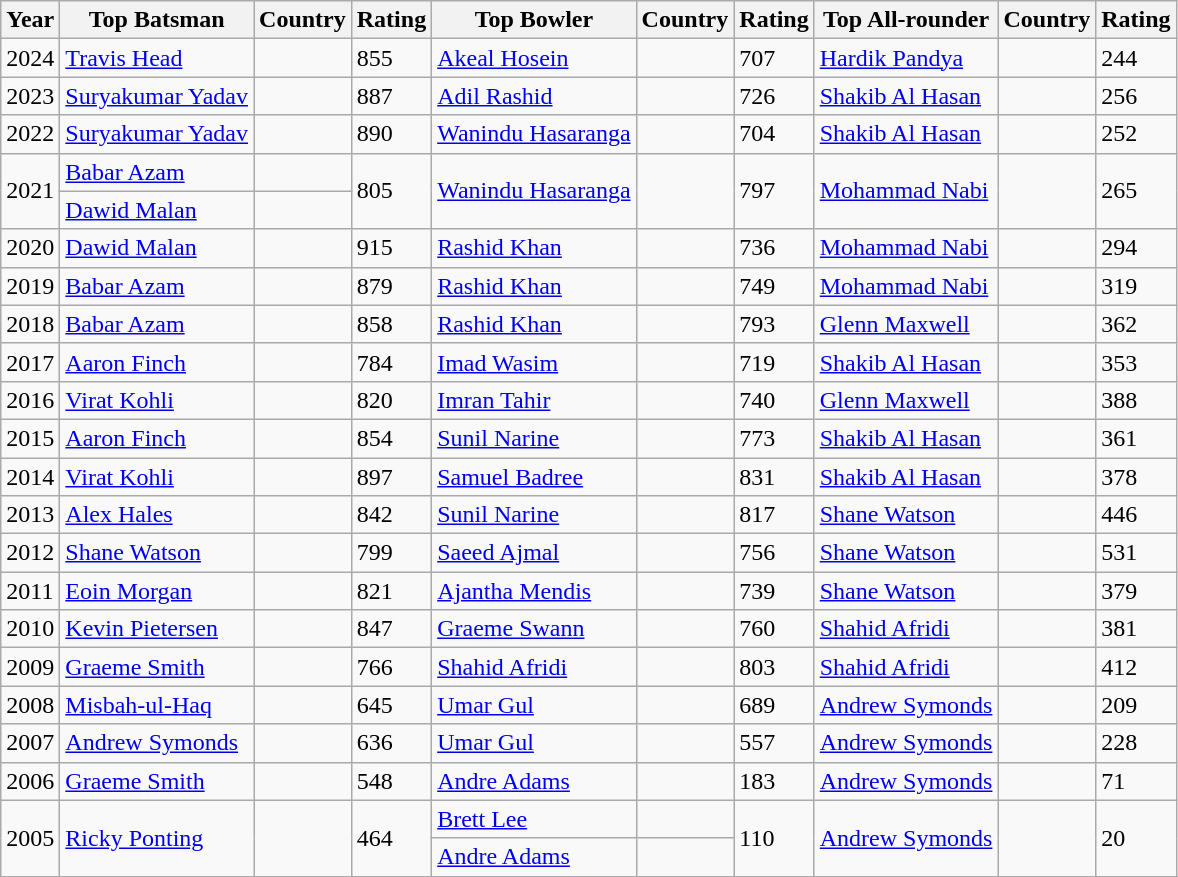<table class=wikitable>
<tr>
<th>Year</th>
<th>Top Batsman</th>
<th>Country</th>
<th>Rating</th>
<th>Top Bowler</th>
<th>Country</th>
<th>Rating</th>
<th>Top All-rounder</th>
<th>Country</th>
<th>Rating</th>
</tr>
<tr>
<td>2024</td>
<td><a href='#'>Travis Head</a></td>
<td></td>
<td>855</td>
<td><a href='#'>Akeal Hosein</a></td>
<td></td>
<td>707</td>
<td><a href='#'>Hardik Pandya</a></td>
<td></td>
<td>244</td>
</tr>
<tr>
<td>2023</td>
<td><a href='#'>Suryakumar Yadav</a></td>
<td></td>
<td>887</td>
<td><a href='#'>Adil Rashid</a></td>
<td></td>
<td>726</td>
<td><a href='#'>Shakib Al Hasan</a></td>
<td></td>
<td>256</td>
</tr>
<tr>
<td>2022</td>
<td><a href='#'>Suryakumar Yadav</a></td>
<td></td>
<td>890</td>
<td><a href='#'>Wanindu Hasaranga</a></td>
<td></td>
<td>704</td>
<td><a href='#'>Shakib Al Hasan</a></td>
<td></td>
<td>252</td>
</tr>
<tr>
<td rowspan=2>2021</td>
<td><a href='#'>Babar Azam</a></td>
<td></td>
<td rowspan=2>805</td>
<td rowspan=2><a href='#'>Wanindu Hasaranga</a></td>
<td rowspan=2></td>
<td rowspan=2>797</td>
<td rowspan=2><a href='#'>Mohammad Nabi</a></td>
<td rowspan=2></td>
<td rowspan=2>265</td>
</tr>
<tr>
<td><a href='#'>Dawid Malan</a></td>
<td></td>
</tr>
<tr>
<td>2020</td>
<td><a href='#'>Dawid Malan</a></td>
<td></td>
<td>915</td>
<td><a href='#'>Rashid Khan</a></td>
<td></td>
<td>736</td>
<td><a href='#'>Mohammad Nabi</a></td>
<td></td>
<td>294</td>
</tr>
<tr>
<td>2019</td>
<td><a href='#'>Babar Azam</a></td>
<td></td>
<td>879</td>
<td><a href='#'>Rashid Khan</a></td>
<td></td>
<td>749</td>
<td><a href='#'>Mohammad Nabi</a></td>
<td></td>
<td>319</td>
</tr>
<tr>
<td>2018</td>
<td><a href='#'>Babar Azam</a></td>
<td></td>
<td>858</td>
<td><a href='#'>Rashid Khan</a></td>
<td></td>
<td>793</td>
<td><a href='#'>Glenn Maxwell</a></td>
<td></td>
<td>362</td>
</tr>
<tr>
<td>2017</td>
<td><a href='#'>Aaron Finch</a></td>
<td></td>
<td>784</td>
<td><a href='#'>Imad Wasim</a></td>
<td></td>
<td>719</td>
<td><a href='#'>Shakib Al Hasan</a></td>
<td></td>
<td>353</td>
</tr>
<tr>
<td>2016</td>
<td><a href='#'>Virat Kohli</a></td>
<td></td>
<td>820</td>
<td><a href='#'>Imran Tahir</a></td>
<td></td>
<td>740</td>
<td><a href='#'>Glenn Maxwell</a></td>
<td></td>
<td>388</td>
</tr>
<tr>
<td>2015</td>
<td><a href='#'>Aaron Finch</a></td>
<td></td>
<td>854</td>
<td><a href='#'>Sunil Narine</a></td>
<td></td>
<td>773</td>
<td><a href='#'>Shakib Al Hasan</a></td>
<td></td>
<td>361</td>
</tr>
<tr>
<td>2014</td>
<td><a href='#'>Virat Kohli</a></td>
<td></td>
<td>897</td>
<td><a href='#'>Samuel Badree</a></td>
<td></td>
<td>831</td>
<td><a href='#'>Shakib Al Hasan</a></td>
<td></td>
<td>378</td>
</tr>
<tr>
<td>2013</td>
<td><a href='#'>Alex Hales</a></td>
<td></td>
<td>842</td>
<td><a href='#'>Sunil Narine</a></td>
<td></td>
<td>817</td>
<td><a href='#'>Shane Watson</a></td>
<td></td>
<td>446</td>
</tr>
<tr>
<td>2012</td>
<td><a href='#'>Shane Watson</a></td>
<td></td>
<td>799</td>
<td><a href='#'>Saeed Ajmal</a></td>
<td></td>
<td>756</td>
<td><a href='#'>Shane Watson</a></td>
<td></td>
<td>531</td>
</tr>
<tr>
<td>2011</td>
<td><a href='#'>Eoin Morgan</a></td>
<td></td>
<td>821</td>
<td><a href='#'>Ajantha Mendis</a></td>
<td></td>
<td>739</td>
<td><a href='#'>Shane Watson</a></td>
<td></td>
<td>379</td>
</tr>
<tr>
<td>2010</td>
<td><a href='#'>Kevin Pietersen</a></td>
<td></td>
<td>847</td>
<td><a href='#'>Graeme Swann</a></td>
<td></td>
<td>760</td>
<td><a href='#'>Shahid Afridi</a></td>
<td></td>
<td>381</td>
</tr>
<tr>
<td>2009</td>
<td><a href='#'>Graeme Smith</a></td>
<td></td>
<td>766</td>
<td><a href='#'>Shahid Afridi</a></td>
<td></td>
<td>803</td>
<td><a href='#'>Shahid Afridi</a></td>
<td></td>
<td>412</td>
</tr>
<tr>
<td>2008</td>
<td><a href='#'>Misbah-ul-Haq</a></td>
<td></td>
<td>645</td>
<td><a href='#'>Umar Gul</a></td>
<td></td>
<td>689</td>
<td><a href='#'>Andrew Symonds</a></td>
<td></td>
<td>209</td>
</tr>
<tr>
<td>2007</td>
<td><a href='#'>Andrew Symonds</a></td>
<td></td>
<td>636</td>
<td><a href='#'>Umar Gul</a></td>
<td></td>
<td>557</td>
<td><a href='#'>Andrew Symonds</a></td>
<td></td>
<td>228</td>
</tr>
<tr>
<td>2006</td>
<td><a href='#'>Graeme Smith</a></td>
<td></td>
<td>548</td>
<td><a href='#'>Andre Adams</a></td>
<td></td>
<td>183</td>
<td><a href='#'>Andrew Symonds</a></td>
<td></td>
<td>71</td>
</tr>
<tr>
<td rowspan=2>2005</td>
<td rowspan=2><a href='#'>Ricky Ponting</a></td>
<td rowspan=2></td>
<td rowspan=2>464</td>
<td><a href='#'>Brett Lee</a></td>
<td></td>
<td rowspan=2>110</td>
<td rowspan=2><a href='#'>Andrew Symonds</a></td>
<td rowspan=2></td>
<td rowspan=2>20</td>
</tr>
<tr>
<td><a href='#'>Andre Adams</a></td>
<td></td>
</tr>
<tr>
</tr>
</table>
